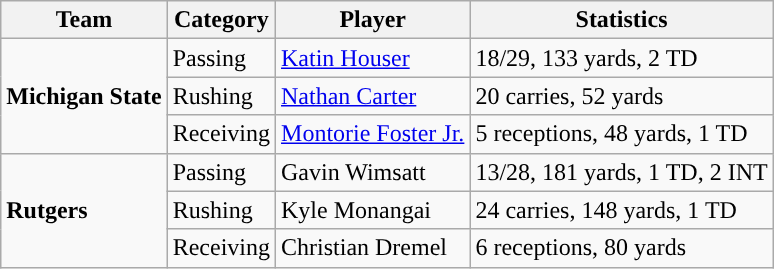<table class="wikitable" style="float: left;">
<tr>
<th>Team</th>
<th>Category</th>
<th>Player</th>
<th>Statistics</th>
</tr>
<tr>
<td rowspan=3><strong>Michigan State</strong></td>
<td>Passing</td>
<td><a href='#'>Katin Houser</a></td>
<td>18/29, 133 yards, 2 TD</td>
</tr>
<tr>
<td>Rushing</td>
<td><a href='#'>Nathan Carter</a></td>
<td>20 carries, 52 yards</td>
</tr>
<tr>
<td>Receiving</td>
<td><a href='#'>Montorie Foster Jr.</a></td>
<td>5 receptions, 48 yards, 1 TD</td>
</tr>
<tr>
<td rowspan=3><strong>Rutgers</strong></td>
<td>Passing</td>
<td>Gavin Wimsatt</td>
<td>13/28, 181 yards, 1 TD, 2 INT</td>
</tr>
<tr>
<td>Rushing</td>
<td>Kyle Monangai</td>
<td>24 carries, 148 yards, 1 TD</td>
</tr>
<tr>
<td>Receiving</td>
<td>Christian Dremel</td>
<td>6 receptions, 80 yards</td>
</tr>
</table>
